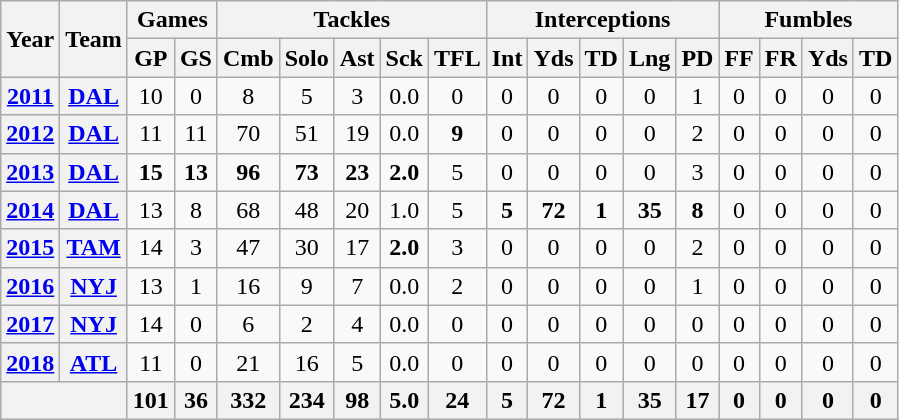<table class="wikitable" style="text-align:center">
<tr>
<th rowspan="2">Year</th>
<th rowspan="2">Team</th>
<th colspan="2">Games</th>
<th colspan="5">Tackles</th>
<th colspan="5">Interceptions</th>
<th colspan="4">Fumbles</th>
</tr>
<tr>
<th>GP</th>
<th>GS</th>
<th>Cmb</th>
<th>Solo</th>
<th>Ast</th>
<th>Sck</th>
<th>TFL</th>
<th>Int</th>
<th>Yds</th>
<th>TD</th>
<th>Lng</th>
<th>PD</th>
<th>FF</th>
<th>FR</th>
<th>Yds</th>
<th>TD</th>
</tr>
<tr>
<th><a href='#'>2011</a></th>
<th><a href='#'>DAL</a></th>
<td>10</td>
<td>0</td>
<td>8</td>
<td>5</td>
<td>3</td>
<td>0.0</td>
<td>0</td>
<td>0</td>
<td>0</td>
<td>0</td>
<td>0</td>
<td>1</td>
<td>0</td>
<td>0</td>
<td>0</td>
<td>0</td>
</tr>
<tr>
<th><a href='#'>2012</a></th>
<th><a href='#'>DAL</a></th>
<td>11</td>
<td>11</td>
<td>70</td>
<td>51</td>
<td>19</td>
<td>0.0</td>
<td><strong>9</strong></td>
<td>0</td>
<td>0</td>
<td>0</td>
<td>0</td>
<td>2</td>
<td>0</td>
<td>0</td>
<td>0</td>
<td>0</td>
</tr>
<tr>
<th><a href='#'>2013</a></th>
<th><a href='#'>DAL</a></th>
<td><strong>15</strong></td>
<td><strong>13</strong></td>
<td><strong>96</strong></td>
<td><strong>73</strong></td>
<td><strong>23</strong></td>
<td><strong>2.0</strong></td>
<td>5</td>
<td>0</td>
<td>0</td>
<td>0</td>
<td>0</td>
<td>3</td>
<td>0</td>
<td>0</td>
<td>0</td>
<td>0</td>
</tr>
<tr>
<th><a href='#'>2014</a></th>
<th><a href='#'>DAL</a></th>
<td>13</td>
<td>8</td>
<td>68</td>
<td>48</td>
<td>20</td>
<td>1.0</td>
<td>5</td>
<td><strong>5</strong></td>
<td><strong>72</strong></td>
<td><strong>1</strong></td>
<td><strong>35</strong></td>
<td><strong>8</strong></td>
<td>0</td>
<td>0</td>
<td>0</td>
<td>0</td>
</tr>
<tr>
<th><a href='#'>2015</a></th>
<th><a href='#'>TAM</a></th>
<td>14</td>
<td>3</td>
<td>47</td>
<td>30</td>
<td>17</td>
<td><strong>2.0</strong></td>
<td>3</td>
<td>0</td>
<td>0</td>
<td>0</td>
<td>0</td>
<td>2</td>
<td>0</td>
<td>0</td>
<td>0</td>
<td>0</td>
</tr>
<tr>
<th><a href='#'>2016</a></th>
<th><a href='#'>NYJ</a></th>
<td>13</td>
<td>1</td>
<td>16</td>
<td>9</td>
<td>7</td>
<td>0.0</td>
<td>2</td>
<td>0</td>
<td>0</td>
<td>0</td>
<td>0</td>
<td>1</td>
<td>0</td>
<td>0</td>
<td>0</td>
<td>0</td>
</tr>
<tr>
<th><a href='#'>2017</a></th>
<th><a href='#'>NYJ</a></th>
<td>14</td>
<td>0</td>
<td>6</td>
<td>2</td>
<td>4</td>
<td>0.0</td>
<td>0</td>
<td>0</td>
<td>0</td>
<td>0</td>
<td>0</td>
<td>0</td>
<td>0</td>
<td>0</td>
<td>0</td>
<td>0</td>
</tr>
<tr>
<th><a href='#'>2018</a></th>
<th><a href='#'>ATL</a></th>
<td>11</td>
<td>0</td>
<td>21</td>
<td>16</td>
<td>5</td>
<td>0.0</td>
<td>0</td>
<td>0</td>
<td>0</td>
<td>0</td>
<td>0</td>
<td>0</td>
<td>0</td>
<td>0</td>
<td>0</td>
<td>0</td>
</tr>
<tr>
<th colspan="2"></th>
<th>101</th>
<th>36</th>
<th>332</th>
<th>234</th>
<th>98</th>
<th>5.0</th>
<th>24</th>
<th>5</th>
<th>72</th>
<th>1</th>
<th>35</th>
<th>17</th>
<th>0</th>
<th>0</th>
<th>0</th>
<th>0</th>
</tr>
</table>
